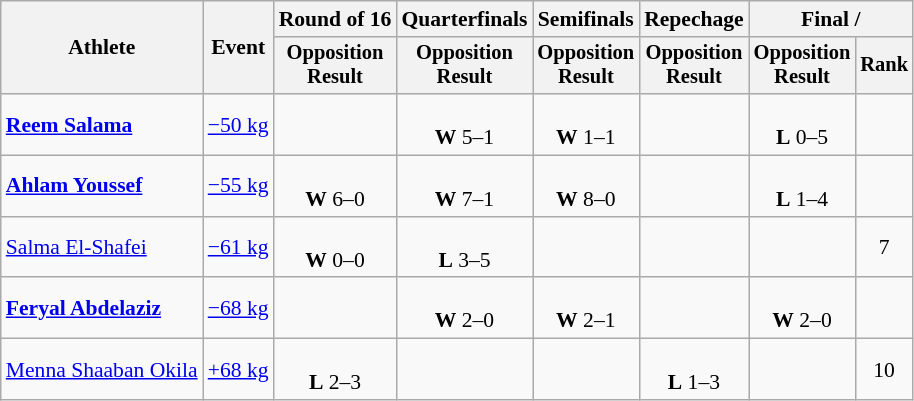<table class="wikitable" style="font-size:90%">
<tr>
<th rowspan="2">Athlete</th>
<th rowspan="2">Event</th>
<th>Round of 16</th>
<th>Quarterfinals</th>
<th>Semifinals</th>
<th>Repechage</th>
<th colspan=2>Final / </th>
</tr>
<tr style="font-size:95%">
<th>Opposition<br>Result</th>
<th>Opposition<br>Result</th>
<th>Opposition<br>Result</th>
<th>Opposition<br>Result</th>
<th>Opposition<br>Result</th>
<th>Rank</th>
</tr>
<tr align=center>
<td align=left><strong><a href='#'>Reem Salama</a></strong></td>
<td align=left><a href='#'>−50 kg</a></td>
<td></td>
<td><br><strong>W</strong> 5–1</td>
<td><br><strong>W</strong> 1–1</td>
<td></td>
<td><br><strong>L</strong> 0–5</td>
<td></td>
</tr>
<tr align=center>
<td align=left><strong><a href='#'>Ahlam Youssef</a></strong></td>
<td align=left><a href='#'>−55 kg</a></td>
<td><br><strong>W</strong> 6–0</td>
<td><br><strong>W</strong> 7–1</td>
<td><br><strong>W</strong> 8–0</td>
<td></td>
<td><br><strong>L</strong> 1–4</td>
<td></td>
</tr>
<tr align=center>
<td align=left><a href='#'>Salma El-Shafei</a></td>
<td align=left><a href='#'>−61 kg</a></td>
<td><br><strong>W</strong> 0–0</td>
<td><br><strong>L</strong> 3–5</td>
<td></td>
<td></td>
<td></td>
<td>7</td>
</tr>
<tr align=center>
<td align=left><strong><a href='#'>Feryal Abdelaziz</a></strong></td>
<td align=left><a href='#'>−68 kg</a></td>
<td></td>
<td><br><strong>W</strong> 2–0</td>
<td><br><strong>W</strong> 2–1</td>
<td></td>
<td><br><strong>W</strong> 2–0</td>
<td></td>
</tr>
<tr align=center>
<td align=left><a href='#'>Menna Shaaban Okila</a></td>
<td align=left><a href='#'>+68 kg</a></td>
<td><br><strong>L</strong> 2–3</td>
<td></td>
<td></td>
<td><br><strong>L</strong> 1–3</td>
<td></td>
<td>10</td>
</tr>
</table>
